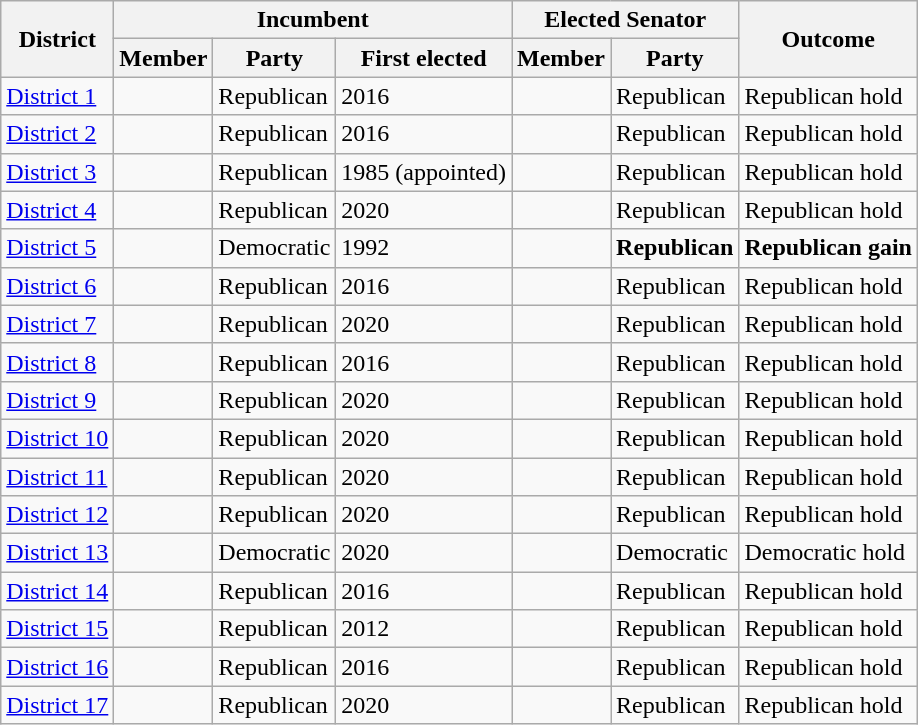<table class="wikitable sortable">
<tr>
<th rowspan="2">District</th>
<th colspan="3">Incumbent</th>
<th colspan="2">Elected Senator</th>
<th rowspan="2">Outcome</th>
</tr>
<tr>
<th>Member</th>
<th>Party</th>
<th>First elected</th>
<th>Member</th>
<th>Party</th>
</tr>
<tr>
<td><a href='#'>District 1</a></td>
<td></td>
<td>Republican</td>
<td>2016</td>
<td></td>
<td>Republican</td>
<td>Republican hold</td>
</tr>
<tr>
<td><a href='#'>District 2</a></td>
<td></td>
<td>Republican</td>
<td>2016</td>
<td><em></em></td>
<td>Republican</td>
<td>Republican hold</td>
</tr>
<tr>
<td><a href='#'>District 3</a></td>
<td></td>
<td>Republican</td>
<td>1985 (appointed)</td>
<td></td>
<td>Republican</td>
<td>Republican hold</td>
</tr>
<tr>
<td><a href='#'>District 4</a></td>
<td></td>
<td>Republican</td>
<td>2020</td>
<td></td>
<td>Republican</td>
<td>Republican hold</td>
</tr>
<tr>
<td><a href='#'>District 5</a></td>
<td></td>
<td>Democratic</td>
<td>1992</td>
<td><strong></strong></td>
<td><strong>Republican</strong></td>
<td><strong>Republican gain</strong></td>
</tr>
<tr>
<td><a href='#'>District 6</a></td>
<td></td>
<td>Republican</td>
<td>2016</td>
<td><em></em></td>
<td>Republican</td>
<td>Republican hold</td>
</tr>
<tr>
<td><a href='#'>District 7</a></td>
<td></td>
<td>Republican</td>
<td>2020</td>
<td></td>
<td>Republican</td>
<td>Republican hold</td>
</tr>
<tr>
<td><a href='#'>District 8</a></td>
<td></td>
<td>Republican</td>
<td>2016</td>
<td></td>
<td>Republican</td>
<td>Republican hold</td>
</tr>
<tr>
<td><a href='#'>District 9</a></td>
<td></td>
<td>Republican</td>
<td>2020</td>
<td><em></em></td>
<td>Republican</td>
<td>Republican hold</td>
</tr>
<tr>
<td><a href='#'>District 10</a></td>
<td></td>
<td>Republican</td>
<td>2020</td>
<td></td>
<td>Republican</td>
<td>Republican hold</td>
</tr>
<tr>
<td><a href='#'>District 11</a></td>
<td></td>
<td>Republican</td>
<td>2020</td>
<td><em></em></td>
<td>Republican</td>
<td>Republican hold</td>
</tr>
<tr>
<td><a href='#'>District 12</a></td>
<td></td>
<td>Republican</td>
<td>2020</td>
<td></td>
<td>Republican</td>
<td>Republican hold</td>
</tr>
<tr>
<td><a href='#'>District 13</a></td>
<td></td>
<td>Democratic</td>
<td>2020</td>
<td><em></em></td>
<td>Democratic</td>
<td>Democratic hold</td>
</tr>
<tr>
<td><a href='#'>District 14</a></td>
<td></td>
<td>Republican</td>
<td>2016</td>
<td></td>
<td>Republican</td>
<td>Republican hold</td>
</tr>
<tr>
<td><a href='#'>District 15</a></td>
<td></td>
<td>Republican</td>
<td>2012</td>
<td><em></em></td>
<td>Republican</td>
<td>Republican hold</td>
</tr>
<tr>
<td><a href='#'>District 16</a></td>
<td></td>
<td>Republican</td>
<td>2016</td>
<td></td>
<td>Republican</td>
<td>Republican hold</td>
</tr>
<tr>
<td><a href='#'>District 17</a></td>
<td></td>
<td>Republican</td>
<td>2020</td>
<td></td>
<td>Republican</td>
<td>Republican hold</td>
</tr>
</table>
